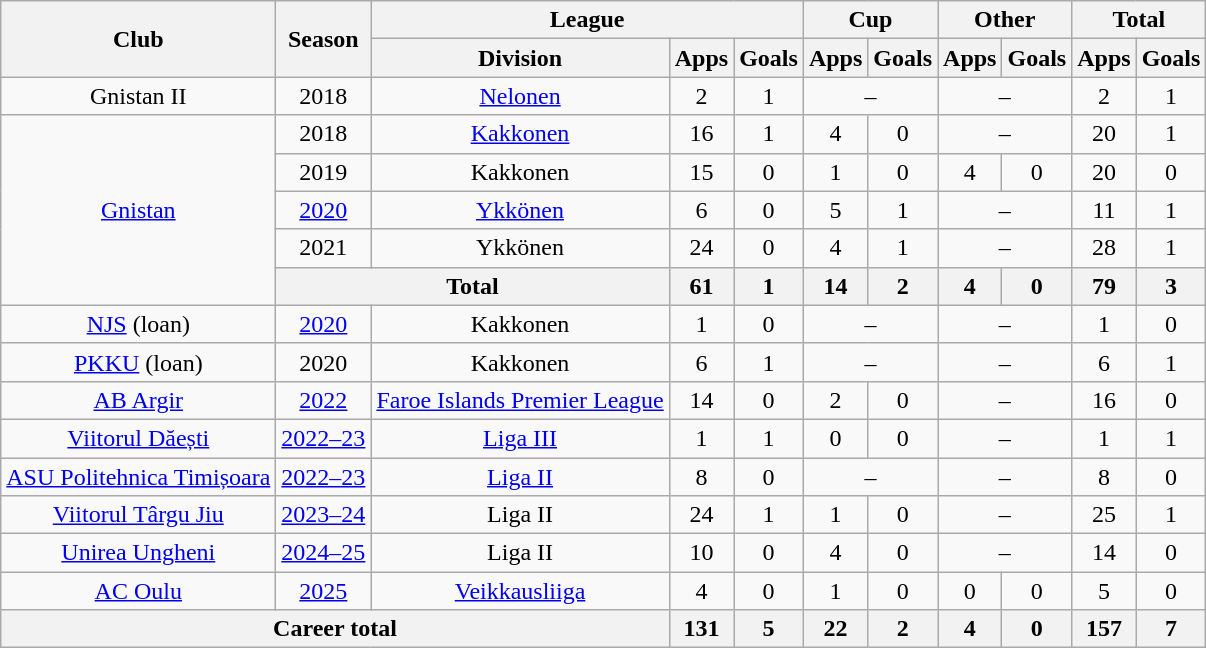<table class="wikitable" style="text-align:center">
<tr>
<th rowspan="2">Club</th>
<th rowspan="2">Season</th>
<th colspan="3">League</th>
<th colspan="2">Cup</th>
<th colspan="2">Other</th>
<th colspan="2">Total</th>
</tr>
<tr>
<th>Division</th>
<th>Apps</th>
<th>Goals</th>
<th>Apps</th>
<th>Goals</th>
<th>Apps</th>
<th>Goals</th>
<th>Apps</th>
<th>Goals</th>
</tr>
<tr>
<td>Gnistan II</td>
<td>2018</td>
<td><a href='#'>Nelonen</a></td>
<td>2</td>
<td>1</td>
<td colspan="2">–</td>
<td colspan="2">–</td>
<td>2</td>
<td>1</td>
</tr>
<tr>
<td rowspan="5"><a href='#'>Gnistan</a></td>
<td>2018</td>
<td><a href='#'>Kakkonen</a></td>
<td>16</td>
<td>1</td>
<td>4</td>
<td>0</td>
<td colspan="2">–</td>
<td>20</td>
<td>1</td>
</tr>
<tr>
<td>2019</td>
<td>Kakkonen</td>
<td>15</td>
<td>0</td>
<td>1</td>
<td>0</td>
<td>4</td>
<td>0</td>
<td>20</td>
<td>0</td>
</tr>
<tr>
<td><a href='#'>2020</a></td>
<td><a href='#'>Ykkönen</a></td>
<td>6</td>
<td>0</td>
<td>5</td>
<td>1</td>
<td colspan="2">–</td>
<td>11</td>
<td>1</td>
</tr>
<tr>
<td>2021</td>
<td>Ykkönen</td>
<td>24</td>
<td>0</td>
<td>4</td>
<td>1</td>
<td colspan="2">–</td>
<td>28</td>
<td>1</td>
</tr>
<tr>
<th colspan="2">Total</th>
<th>61</th>
<th>1</th>
<th>14</th>
<th>2</th>
<th>4</th>
<th>0</th>
<th>79</th>
<th>3</th>
</tr>
<tr>
<td><a href='#'>NJS</a> (loan)</td>
<td><a href='#'>2020</a></td>
<td>Kakkonen</td>
<td>1</td>
<td>0</td>
<td colspan="2">–</td>
<td colspan="2">–</td>
<td>1</td>
<td>0</td>
</tr>
<tr>
<td><a href='#'>PKKU</a> (loan)</td>
<td>2020</td>
<td>Kakkonen</td>
<td>6</td>
<td>1</td>
<td colspan="2">–</td>
<td colspan="2">–</td>
<td>6</td>
<td>1</td>
</tr>
<tr>
<td><a href='#'>AB Argir</a></td>
<td><a href='#'>2022</a></td>
<td><a href='#'>Faroe Islands Premier League</a></td>
<td>14</td>
<td>0</td>
<td>2</td>
<td>0</td>
<td colspan="2">–</td>
<td>16</td>
<td>0</td>
</tr>
<tr>
<td><a href='#'>Viitorul Dăești</a></td>
<td><a href='#'>2022–23</a></td>
<td><a href='#'>Liga III</a></td>
<td>1</td>
<td>1</td>
<td>0</td>
<td>0</td>
<td colspan="2">–</td>
<td>1</td>
<td>1</td>
</tr>
<tr>
<td><a href='#'>ASU Politehnica Timișoara</a></td>
<td><a href='#'>2022–23</a></td>
<td><a href='#'>Liga II</a></td>
<td>8</td>
<td>0</td>
<td colspan="2">–</td>
<td colspan="2">–</td>
<td>8</td>
<td>0</td>
</tr>
<tr>
<td><a href='#'>Viitorul Târgu Jiu</a></td>
<td><a href='#'>2023–24</a></td>
<td>Liga II</td>
<td>24</td>
<td>1</td>
<td>1</td>
<td>0</td>
<td colspan="2">–</td>
<td>25</td>
<td>1</td>
</tr>
<tr>
<td><a href='#'>Unirea Ungheni</a></td>
<td><a href='#'>2024–25</a></td>
<td>Liga II</td>
<td>10</td>
<td>0</td>
<td>4</td>
<td>0</td>
<td colspan="2">–</td>
<td>14</td>
<td>0</td>
</tr>
<tr>
<td><a href='#'>AC Oulu</a></td>
<td><a href='#'>2025</a></td>
<td><a href='#'>Veikkausliiga</a></td>
<td>4</td>
<td>0</td>
<td>1</td>
<td>0</td>
<td>0</td>
<td>0</td>
<td>5</td>
<td>0</td>
</tr>
<tr>
<th colspan="3">Career total</th>
<th>131</th>
<th>5</th>
<th>22</th>
<th>2</th>
<th>4</th>
<th>0</th>
<th>157</th>
<th>7</th>
</tr>
</table>
